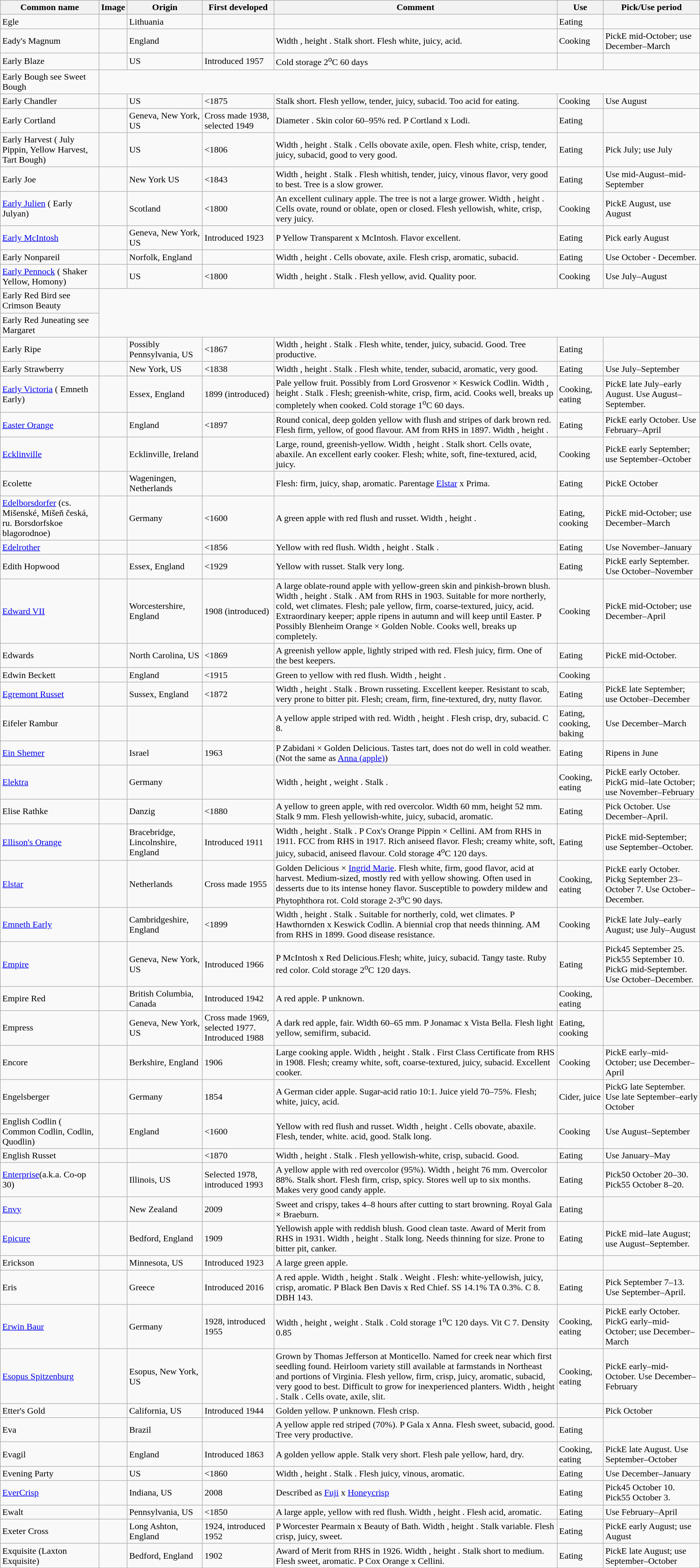<table class="wikitable sortable">
<tr>
<th>Common name</th>
<th>Image</th>
<th>Origin</th>
<th>First developed</th>
<th>Comment</th>
<th>Use</th>
<th>Pick/Use period</th>
</tr>
<tr>
<td>Egle</td>
<td></td>
<td>Lithuania</td>
<td></td>
<td></td>
<td>Eating</td>
<td></td>
</tr>
<tr>
<td>Eady's Magnum</td>
<td></td>
<td>England</td>
<td></td>
<td>Width , height . Stalk short. Flesh white, juicy, acid.</td>
<td>Cooking</td>
<td>PickE mid-October; use December–March</td>
</tr>
<tr>
<td>Early Blaze</td>
<td></td>
<td>US</td>
<td>Introduced 1957</td>
<td>Cold storage 2<sup>o</sup>C 60 days</td>
<td></td>
<td></td>
</tr>
<tr>
<td>Early Bough see Sweet Bough</td>
</tr>
<tr>
<td>Early Chandler</td>
<td></td>
<td>US</td>
<td><1875</td>
<td>Stalk short. Flesh yellow, tender, juicy, subacid. Too acid for eating.</td>
<td>Cooking</td>
<td>Use August</td>
</tr>
<tr>
<td>Early Cortland</td>
<td></td>
<td>Geneva, New York, US</td>
<td>Cross made 1938, selected 1949</td>
<td>Diameter . Skin color 60–95% red. P Cortland x Lodi.</td>
<td>Eating</td>
<td></td>
</tr>
<tr>
<td>Early Harvest ( July Pippin, Yellow Harvest, Tart Bough)</td>
<td></td>
<td>US</td>
<td><1806</td>
<td>Width , height . Stalk . Cells obovate axile, open. Flesh white, crisp, tender, juicy, subacid, good to very good.</td>
<td>Eating</td>
<td>Pick July; use July</td>
</tr>
<tr>
<td>Early Joe</td>
<td></td>
<td>New York US</td>
<td><1843</td>
<td>Width , height . Stalk . Flesh whitish, tender, juicy, vinous flavor, very good to best. Tree is a slow grower.</td>
<td>Eating</td>
<td>Use mid-August–mid-September</td>
</tr>
<tr>
<td><a href='#'>Early Julien</a> ( Early Julyan)</td>
<td></td>
<td>Scotland</td>
<td><1800</td>
<td>An excellent culinary apple. The tree is not a large grower. Width , height . Cells ovate, round or oblate, open or closed. Flesh yellowish, white, crisp, very juicy.</td>
<td>Cooking</td>
<td>PickE August, use August</td>
</tr>
<tr>
<td><a href='#'>Early McIntosh</a></td>
<td></td>
<td>Geneva, New York, US</td>
<td>Introduced 1923</td>
<td>P Yellow Transparent x McIntosh. Flavor excellent.</td>
<td>Eating</td>
<td>Pick early August</td>
</tr>
<tr>
<td>Early Nonpareil</td>
<td></td>
<td>Norfolk, England</td>
<td></td>
<td>Width , height . Cells obovate, axile. Flesh crisp, aromatic, subacid.</td>
<td>Eating</td>
<td>Use October - December.</td>
</tr>
<tr>
<td><a href='#'>Early Pennock</a> ( Shaker Yellow, Homony)</td>
<td></td>
<td>US</td>
<td><1800</td>
<td>Width , height . Stalk . Flesh yellow, avid. Quality poor.</td>
<td>Cooking</td>
<td>Use July–August</td>
</tr>
<tr>
<td>Early Red Bird see Crimson Beauty</td>
</tr>
<tr>
<td>Early Red Juneating see Margaret</td>
</tr>
<tr>
<td>Early Ripe</td>
<td></td>
<td>Possibly Pennsylvania, US</td>
<td><1867</td>
<td>Width , height . Stalk . Flesh white, tender, juicy, subacid. Good. Tree productive.</td>
<td>Eating</td>
<td></td>
</tr>
<tr>
<td>Early Strawberry</td>
<td></td>
<td>New York, US</td>
<td><1838</td>
<td>Width , height . Stalk . Flesh white, tender, subacid, aromatic, very good.</td>
<td>Eating</td>
<td>Use July–September</td>
</tr>
<tr>
<td><a href='#'>Early Victoria</a> ( Emneth Early)</td>
<td></td>
<td>Essex, England</td>
<td>1899 (introduced)</td>
<td>Pale yellow fruit. Possibly from Lord Grosvenor × Keswick Codlin.  Width , height . Stalk . Flesh; greenish-white, crisp, firm, acid. Cooks well, breaks up completely when cooked. Cold storage 1<sup>o</sup>C 60 days.</td>
<td>Cooking, eating</td>
<td>PickE late July–early August. Use August–September.</td>
</tr>
<tr>
<td><a href='#'>Easter Orange</a></td>
<td></td>
<td>England</td>
<td><1897</td>
<td>Round conical, deep golden yellow with flush and stripes of dark brown red. Flesh firm, yellow, of good flavour. AM from RHS in 1897. Width , height .</td>
<td>Eating</td>
<td>PickE early October. Use February–April</td>
</tr>
<tr>
<td><a href='#'>Ecklinville</a></td>
<td></td>
<td>Ecklinville, Ireland</td>
<td></td>
<td>Large, round, greenish-yellow. Width , height . Stalk short. Cells ovate, abaxile. An excellent early cooker. Flesh; white, soft, fine-textured, acid, juicy.</td>
<td>Cooking</td>
<td>PickE early September; use September–October</td>
</tr>
<tr>
<td>Ecolette</td>
<td></td>
<td>Wageningen, Netherlands</td>
<td></td>
<td>Flesh: firm, juicy, shap, aromatic. Parentage <a href='#'>Elstar</a> x Prima.</td>
<td>Eating</td>
<td>PickE October</td>
</tr>
<tr>
<td><a href='#'>Edelborsdorfer</a> (cs. Mišenské, Mišeň česká, ru. Borsdorfskoe blagorodnoe)</td>
<td></td>
<td>Germany</td>
<td><1600</td>
<td>A green apple with red flush and russet. Width , height .</td>
<td>Eating, cooking</td>
<td>PickE mid-October; use December–March</td>
</tr>
<tr>
<td><a href='#'>Edelrother</a></td>
<td></td>
<td></td>
<td><1856</td>
<td>Yellow with red flush. Width , height . Stalk .</td>
<td>Eating</td>
<td>Use November–January</td>
</tr>
<tr>
<td>Edith Hopwood</td>
<td></td>
<td>Essex, England</td>
<td><1929</td>
<td>Yellow with russet. Stalk very long.</td>
<td>Eating</td>
<td>PickE early September. Use October–November</td>
</tr>
<tr>
<td><a href='#'>Edward VII</a></td>
<td></td>
<td>Worcestershire, England</td>
<td>1908 (introduced)</td>
<td>A large oblate-round apple with yellow-green skin and pinkish-brown blush. Width , height . Stalk . AM from RHS in 1903. Suitable for more northerly, cold, wet climates. Flesh; pale yellow, firm, coarse-textured, juicy, acid. Extraordinary keeper; apple ripens in autumn and will keep until Easter. P Possibly Blenheim Orange × Golden Noble. Cooks well, breaks up completely.</td>
<td>Cooking</td>
<td>PickE mid-October; use December–April</td>
</tr>
<tr>
<td>Edwards</td>
<td></td>
<td>North Carolina, US</td>
<td><1869</td>
<td>A greenish yellow apple, lightly striped with red. Flesh juicy, firm. One of the best keepers.</td>
<td>Eating</td>
<td>PickE mid-October.</td>
</tr>
<tr>
<td>Edwin Beckett</td>
<td></td>
<td>England</td>
<td><1915</td>
<td>Green to yellow with red flush. Width , height .</td>
<td>Cooking</td>
<td></td>
</tr>
<tr>
<td><a href='#'>Egremont Russet</a> </td>
<td></td>
<td>Sussex, England</td>
<td><1872</td>
<td>Width , height . Stalk . Brown russeting. Excellent keeper. Resistant to scab, very prone to bitter pit. Flesh; cream, firm, fine-textured, dry, nutty flavor.</td>
<td>Eating</td>
<td>PickE late September; use October–December</td>
</tr>
<tr>
<td>Eifeler Rambur</td>
<td></td>
<td></td>
<td></td>
<td>A yellow apple striped with red. Width , height . Flesh crisp, dry, subacid. C 8.</td>
<td>Eating, cooking, baking</td>
<td>Use December–March</td>
</tr>
<tr>
<td><a href='#'>Ein Shemer</a></td>
<td></td>
<td>Israel</td>
<td>1963</td>
<td>P Zabidani × Golden Delicious. Tastes tart, does not do well in cold weather. (Not the same as <a href='#'>Anna (apple)</a>)</td>
<td>Eating</td>
<td>Ripens in June</td>
</tr>
<tr>
<td><a href='#'>Elektra</a></td>
<td></td>
<td>Germany</td>
<td></td>
<td>Width , height , weight . Stalk .</td>
<td>Cooking, eating</td>
<td>PickE early October. PickG mid–late October; use November–February</td>
</tr>
<tr>
<td>Elise Rathke</td>
<td></td>
<td>Danzig</td>
<td><1880</td>
<td>A yellow to green apple, with red overcolor. Width 60 mm, height 52 mm. Stalk 9 mm. Flesh yellowish-white, juicy, subacid, aromatic.</td>
<td>Eating</td>
<td>Pick October. Use December–April.</td>
</tr>
<tr>
<td><a href='#'>Ellison's Orange</a> </td>
<td></td>
<td>Bracebridge, Lincolnshire, England</td>
<td>Introduced 1911</td>
<td>Width , height . Stalk . P Cox's Orange Pippin × Cellini. AM from RHS in 1911. FCC from RHS in 1917. Rich aniseed flavor. Flesh; creamy white, soft, juicy, subacid, aniseed flavour. Cold storage 4<sup>o</sup>C 120 days.</td>
<td>Eating</td>
<td>PickE mid-September; use September–October.</td>
</tr>
<tr>
<td><a href='#'>Elstar</a> </td>
<td></td>
<td>Netherlands</td>
<td>Cross made 1955</td>
<td>Golden Delicious × <a href='#'>Ingrid Marie</a>. Flesh white, firm, good flavor, acid at harvest. Medium-sized, mostly red with yellow showing. Often used in desserts due to its intense honey flavor. Susceptible to powdery mildew and Phytophthora rot. Cold storage 2-3<sup>o</sup>C 90 days.</td>
<td>Cooking, eating</td>
<td>PickE early October. Pickg September 23–October 7. Use October–December.</td>
</tr>
<tr>
<td><a href='#'>Emneth Early</a> </td>
<td></td>
<td>Cambridgeshire, England</td>
<td><1899</td>
<td>Width , height . Stalk . Suitable for northerly, cold, wet climates. P Hawthornden x Keswick Codlin. A biennial crop that needs thinning. AM from RHS in 1899. Good disease resistance.</td>
<td>Cooking</td>
<td>PickE late July–early August; use July–August</td>
</tr>
<tr>
<td><a href='#'>Empire</a></td>
<td></td>
<td>Geneva, New York, US</td>
<td>Introduced 1966</td>
<td>P McIntosh x Red Delicious.Flesh; white, juicy, subacid. Tangy taste. Ruby red color. Cold storage 2<sup>o</sup>C 120 days.</td>
<td>Eating</td>
<td>Pick45 September 25. Pick55 September 10. PickG mid-September. Use October–December.</td>
</tr>
<tr>
<td>Empire Red</td>
<td></td>
<td>British Columbia, Canada</td>
<td>Introduced 1942</td>
<td>A red apple. P unknown.</td>
<td>Cooking, eating</td>
<td></td>
</tr>
<tr>
<td>Empress</td>
<td></td>
<td>Geneva, New York, US</td>
<td>Cross made 1969, selected 1977. Introduced 1988</td>
<td>A dark red apple, fair. Width 60–65 mm. P Jonamac x Vista Bella. Flesh light yellow, semifirm, subacid.</td>
<td>Eating, cooking</td>
<td></td>
</tr>
<tr>
<td>Encore</td>
<td></td>
<td>Berkshire, England</td>
<td>1906</td>
<td>Large cooking apple. Width , height . Stalk . First Class Certificate from RHS in 1908. Flesh; creamy white, soft, coarse-textured, juicy, subacid. Excellent cooker.</td>
<td>Cooking</td>
<td>PickE early–mid-October; use December–April</td>
</tr>
<tr>
<td>Engelsberger</td>
<td></td>
<td>Germany</td>
<td>1854</td>
<td>A German cider apple. Sugar-acid ratio 10:1. Juice yield 70–75%. Flesh; white, juicy, acid.</td>
<td>Cider, juice</td>
<td>PickG late September. Use late September–early October</td>
</tr>
<tr>
<td>English Codlin ( Common Codlin, Codlin, Quodlin)</td>
<td></td>
<td>England</td>
<td><1600</td>
<td>Yellow with red flush and russet. Width , height . Cells obovate, abaxile. Flesh, tender, white. acid, good. Stalk long.</td>
<td>Cooking</td>
<td>Use August–September</td>
</tr>
<tr>
<td>English Russet</td>
<td></td>
<td></td>
<td><1870</td>
<td>Width , height . Stalk . Flesh yellowish-white, crisp, subacid. Good.</td>
<td>Eating</td>
<td>Use January–May</td>
</tr>
<tr>
<td><a href='#'>Enterprise</a>(a.k.a. Co-op 30)</td>
<td></td>
<td>Illinois, US</td>
<td>Selected 1978, introduced 1993</td>
<td>A yellow apple with red overcolor (95%). Width , height 76 mm. Overcolor 88%.  Stalk short. Flesh firm, crisp, spicy. Stores well up to six months. Makes very good candy apple.</td>
<td>Eating</td>
<td>Pick50 October 20–30. Pick55 October 8–20.</td>
</tr>
<tr>
<td><a href='#'>Envy</a></td>
<td></td>
<td>New Zealand</td>
<td>2009</td>
<td>Sweet and crispy, takes 4–8 hours after cutting to start browning. Royal Gala × Braeburn.</td>
<td>Eating</td>
<td></td>
</tr>
<tr>
<td><a href='#'>Epicure</a></td>
<td></td>
<td>Bedford, England</td>
<td>1909</td>
<td>Yellowish apple with reddish blush. Good clean taste. Award of Merit from RHS in 1931. Width , height . Stalk long. Needs thinning for size. Prone to bitter pit, canker.</td>
<td>Eating</td>
<td>PickE mid–late August; use August–September.</td>
</tr>
<tr>
<td>Erickson</td>
<td></td>
<td>Minnesota, US</td>
<td>Introduced 1923</td>
<td>A large green apple.</td>
<td></td>
<td></td>
</tr>
<tr>
<td>Eris</td>
<td></td>
<td>Greece</td>
<td>Introduced 2016</td>
<td>A red apple. Width , height . Stalk . Weight . Flesh: white-yellowish, juicy, crisp, aromatic. P Black Ben Davis x Red Chief. SS 14.1% TA 0.3%. C 8. DBH 143.</td>
<td>Eating</td>
<td>Pick September 7–13. Use September–April.</td>
</tr>
<tr>
<td><a href='#'>Erwin Baur</a></td>
<td></td>
<td>Germany</td>
<td>1928, introduced 1955</td>
<td>Width , height , weight . Stalk . Cold storage 1<sup>o</sup>C 120 days. Vit C 7. Density 0.85</td>
<td>Cooking, eating</td>
<td>PickE early October. PickG early–mid-October; use December–March</td>
</tr>
<tr>
<td><a href='#'>Esopus Spitzenburg</a></td>
<td></td>
<td>Esopus, New York, US</td>
<td></td>
<td>Grown by Thomas Jefferson at Monticello. Named for creek near which first seedling found. Heirloom variety still available at farmstands in Northeast and portions of Virginia. Flesh yellow, firm, crisp, juicy, aromatic, subacid, very good to best. Difficult to grow for inexperienced planters. Width , height . Stalk . Cells ovate, axile, slit.</td>
<td>Cooking, eating</td>
<td>PickE early–mid-October. Use December–February</td>
</tr>
<tr>
<td>Etter's Gold</td>
<td></td>
<td>California, US</td>
<td>Introduced 1944</td>
<td>Golden yellow. P unknown. Flesh crisp.</td>
<td></td>
<td>Pick October</td>
</tr>
<tr>
<td>Eva</td>
<td></td>
<td>Brazil</td>
<td></td>
<td>A yellow apple red striped (70%). P Gala x Anna. Flesh sweet, subacid, good. Tree very productive.</td>
<td>Eating</td>
<td></td>
</tr>
<tr>
<td>Evagil</td>
<td></td>
<td>England</td>
<td>Introduced 1863</td>
<td>A golden yellow apple. Stalk very short. Flesh pale yellow, hard, dry.</td>
<td>Cooking, eating</td>
<td>PickE late August. Use September–October</td>
</tr>
<tr>
<td>Evening Party</td>
<td></td>
<td>US</td>
<td><1860</td>
<td>Width , height . Stalk . Flesh juicy, vinous, aromatic.</td>
<td>Eating</td>
<td>Use December–January</td>
</tr>
<tr>
<td><a href='#'>EverCrisp</a></td>
<td></td>
<td>Indiana, US</td>
<td>2008</td>
<td>Described as <a href='#'>Fuji</a> x <a href='#'>Honeycrisp</a></td>
<td>Eating</td>
<td>Pick45 October 10. Pick55 October 3.</td>
</tr>
<tr>
<td>Ewalt</td>
<td></td>
<td>Pennsylvania, US</td>
<td><1850</td>
<td>A large apple, yellow with red flush. Width , height . Flesh acid, aromatic.</td>
<td>Eating</td>
<td>Use February–April</td>
</tr>
<tr>
<td>Exeter Cross</td>
<td></td>
<td>Long Ashton, England</td>
<td>1924, introduced 1952</td>
<td>P Worcester Pearmain x Beauty of Bath. Width , height . Stalk variable. Flesh crisp, juicy, sweet.</td>
<td>Eating</td>
<td>PickE early August; use August</td>
</tr>
<tr>
<td>Exquisite (Laxton Exquisite)</td>
<td></td>
<td>Bedford, England</td>
<td>1902</td>
<td>Award of Merit from RHS in 1926. Width , height . Stalk short to medium. Flesh sweet, aromatic. P Cox Orange x Cellini.</td>
<td>Eating</td>
<td>PickE late August; use September–October</td>
</tr>
</table>
